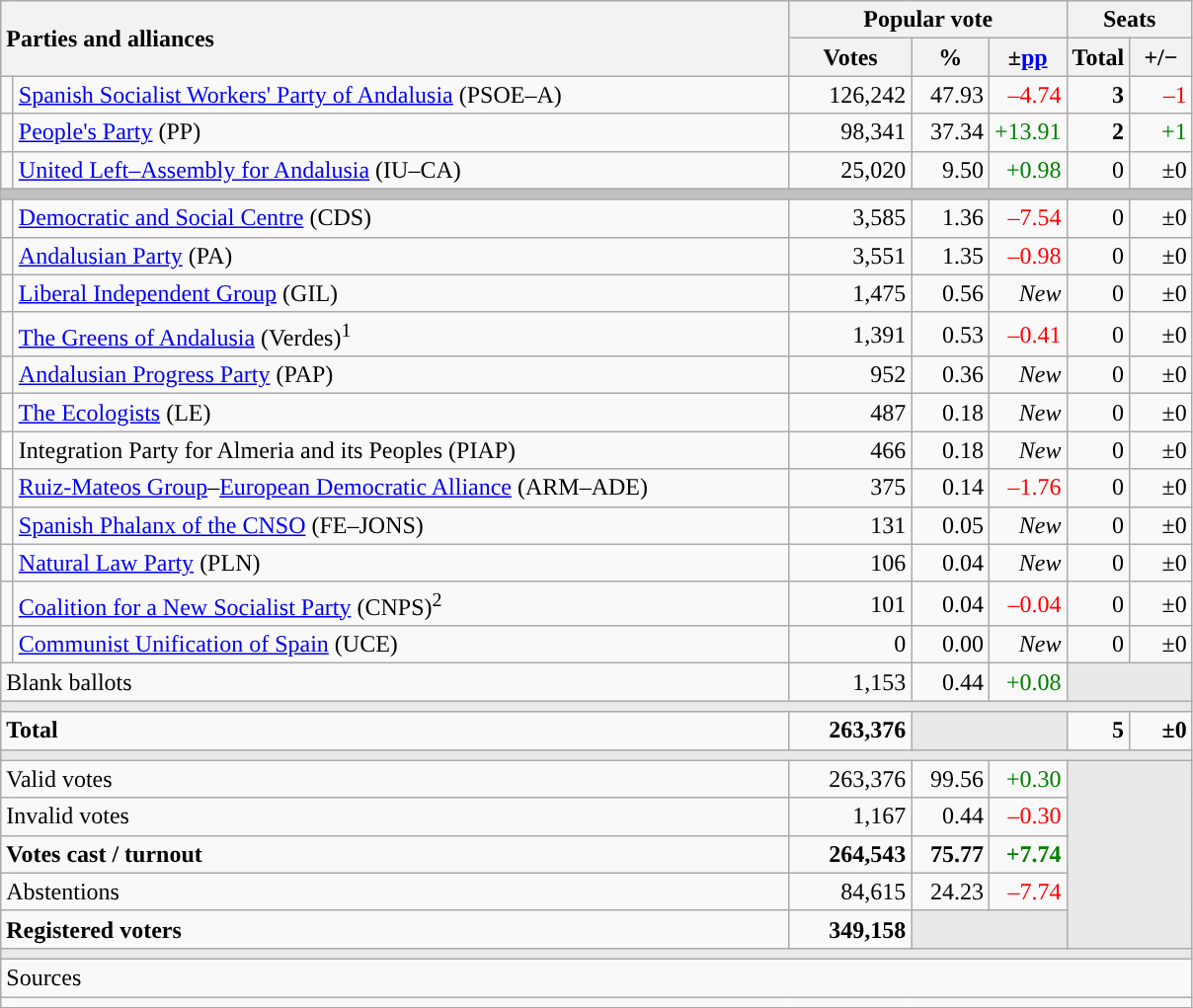<table class="wikitable" style="text-align:right;">
<tr>
<th style="text-align:left;" rowspan="2" colspan="2" width="525">Parties and alliances</th>
<th colspan="3">Popular vote</th>
<th colspan="2">Seats</th>
</tr>
<tr>
<th width="75">Votes</th>
<th width="45">%</th>
<th width="45">±<a href='#'>pp</a></th>
<th width="35">Total</th>
<th width="35">+/−</th>
</tr>
<tr>
<td width="1" style="color:inherit;background:"></td>
<td align="left"><a href='#'>Spanish Socialist Workers' Party of Andalusia</a> (PSOE–A)</td>
<td>126,242</td>
<td>47.93</td>
<td style="color:red;">–4.74</td>
<td><strong>3</strong></td>
<td style="color:red;">–1</td>
</tr>
<tr>
<td style="color:inherit;background:"></td>
<td align="left"><a href='#'>People's Party</a> (PP)</td>
<td>98,341</td>
<td>37.34</td>
<td style="color:green;">+13.91</td>
<td><strong>2</strong></td>
<td style="color:green;">+1</td>
</tr>
<tr>
<td style="color:inherit;background:"></td>
<td align="left"><a href='#'>United Left–Assembly for Andalusia</a> (IU–CA)</td>
<td>25,020</td>
<td>9.50</td>
<td style="color:green;">+0.98</td>
<td>0</td>
<td>±0</td>
</tr>
<tr>
<td colspan="7" bgcolor="#C0C0C0"></td>
</tr>
<tr>
<td style="color:inherit;background:"></td>
<td align="left"><a href='#'>Democratic and Social Centre</a> (CDS)</td>
<td>3,585</td>
<td>1.36</td>
<td style="color:red;">–7.54</td>
<td>0</td>
<td>±0</td>
</tr>
<tr>
<td style="color:inherit;background:"></td>
<td align="left"><a href='#'>Andalusian Party</a> (PA)</td>
<td>3,551</td>
<td>1.35</td>
<td style="color:red;">–0.98</td>
<td>0</td>
<td>±0</td>
</tr>
<tr>
<td style="color:inherit;background:"></td>
<td align="left"><a href='#'>Liberal Independent Group</a> (GIL)</td>
<td>1,475</td>
<td>0.56</td>
<td><em>New</em></td>
<td>0</td>
<td>±0</td>
</tr>
<tr>
<td style="color:inherit;background:"></td>
<td align="left"><a href='#'>The Greens of Andalusia</a> (Verdes)<sup>1</sup></td>
<td>1,391</td>
<td>0.53</td>
<td style="color:red;">–0.41</td>
<td>0</td>
<td>±0</td>
</tr>
<tr>
<td style="color:inherit;background:"></td>
<td align="left"><a href='#'>Andalusian Progress Party</a> (PAP)</td>
<td>952</td>
<td>0.36</td>
<td><em>New</em></td>
<td>0</td>
<td>±0</td>
</tr>
<tr>
<td style="color:inherit;background:"></td>
<td align="left"><a href='#'>The Ecologists</a> (LE)</td>
<td>487</td>
<td>0.18</td>
<td><em>New</em></td>
<td>0</td>
<td>±0</td>
</tr>
<tr>
<td bgcolor="white"></td>
<td align="left">Integration Party for Almeria and its Peoples (PIAP)</td>
<td>466</td>
<td>0.18</td>
<td><em>New</em></td>
<td>0</td>
<td>±0</td>
</tr>
<tr>
<td style="color:inherit;background:"></td>
<td align="left"><a href='#'>Ruiz-Mateos Group</a>–<a href='#'>European Democratic Alliance</a> (ARM–ADE)</td>
<td>375</td>
<td>0.14</td>
<td style="color:red;">–1.76</td>
<td>0</td>
<td>±0</td>
</tr>
<tr>
<td style="color:inherit;background:"></td>
<td align="left"><a href='#'>Spanish Phalanx of the CNSO</a> (FE–JONS)</td>
<td>131</td>
<td>0.05</td>
<td><em>New</em></td>
<td>0</td>
<td>±0</td>
</tr>
<tr>
<td style="color:inherit;background:"></td>
<td align="left"><a href='#'>Natural Law Party</a> (PLN)</td>
<td>106</td>
<td>0.04</td>
<td><em>New</em></td>
<td>0</td>
<td>±0</td>
</tr>
<tr>
<td style="color:inherit;background:"></td>
<td align="left"><a href='#'>Coalition for a New Socialist Party</a> (CNPS)<sup>2</sup></td>
<td>101</td>
<td>0.04</td>
<td style="color:red;">–0.04</td>
<td>0</td>
<td>±0</td>
</tr>
<tr>
<td style="color:inherit;background:"></td>
<td align="left"><a href='#'>Communist Unification of Spain</a> (UCE)</td>
<td>0</td>
<td>0.00</td>
<td><em>New</em></td>
<td>0</td>
<td>±0</td>
</tr>
<tr>
<td align="left" colspan="2">Blank ballots</td>
<td>1,153</td>
<td>0.44</td>
<td style="color:green;">+0.08</td>
<td bgcolor="#E9E9E9" colspan="2"></td>
</tr>
<tr>
<td colspan="7" bgcolor="#E9E9E9"></td>
</tr>
<tr style="font-weight:bold;">
<td align="left" colspan="2">Total</td>
<td>263,376</td>
<td bgcolor="#E9E9E9" colspan="2"></td>
<td>5</td>
<td>±0</td>
</tr>
<tr>
<td colspan="7" bgcolor="#E9E9E9"></td>
</tr>
<tr>
<td align="left" colspan="2">Valid votes</td>
<td>263,376</td>
<td>99.56</td>
<td style="color:green;">+0.30</td>
<td bgcolor="#E9E9E9" colspan="2" rowspan="5"></td>
</tr>
<tr>
<td align="left" colspan="2">Invalid votes</td>
<td>1,167</td>
<td>0.44</td>
<td style="color:red;">–0.30</td>
</tr>
<tr style="font-weight:bold;">
<td align="left" colspan="2">Votes cast / turnout</td>
<td>264,543</td>
<td>75.77</td>
<td style="color:green;">+7.74</td>
</tr>
<tr>
<td align="left" colspan="2">Abstentions</td>
<td>84,615</td>
<td>24.23</td>
<td style="color:red;">–7.74</td>
</tr>
<tr style="font-weight:bold;">
<td align="left" colspan="2">Registered voters</td>
<td>349,158</td>
<td bgcolor="#E9E9E9" colspan="2"></td>
</tr>
<tr>
<td colspan="7" bgcolor="#E9E9E9"></td>
</tr>
<tr>
<td align="left" colspan="7">Sources</td>
</tr>
<tr>
<td colspan="7" style="text-align:left; max-width:790px;"></td>
</tr>
</table>
